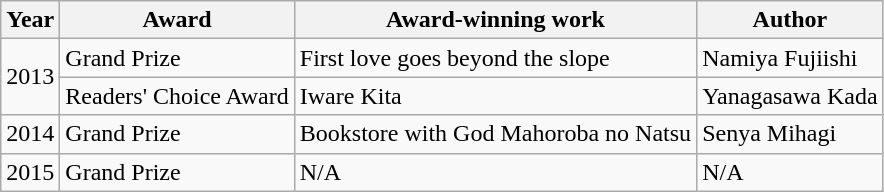<table class="wikitable">
<tr>
<th>Year</th>
<th>Award</th>
<th>Award-winning work</th>
<th>Author</th>
</tr>
<tr>
<td rowspan="2">2013</td>
<td>Grand Prize</td>
<td>First love goes beyond the slope</td>
<td>Namiya Fujiishi</td>
</tr>
<tr>
<td>Readers' Choice Award</td>
<td>Iware Kita</td>
<td>Yanagasawa Kada</td>
</tr>
<tr>
<td>2014</td>
<td>Grand Prize</td>
<td>Bookstore with God Mahoroba no Natsu</td>
<td>Senya Mihagi</td>
</tr>
<tr>
<td>2015</td>
<td>Grand Prize</td>
<td>N/A</td>
<td>N/A</td>
</tr>
</table>
